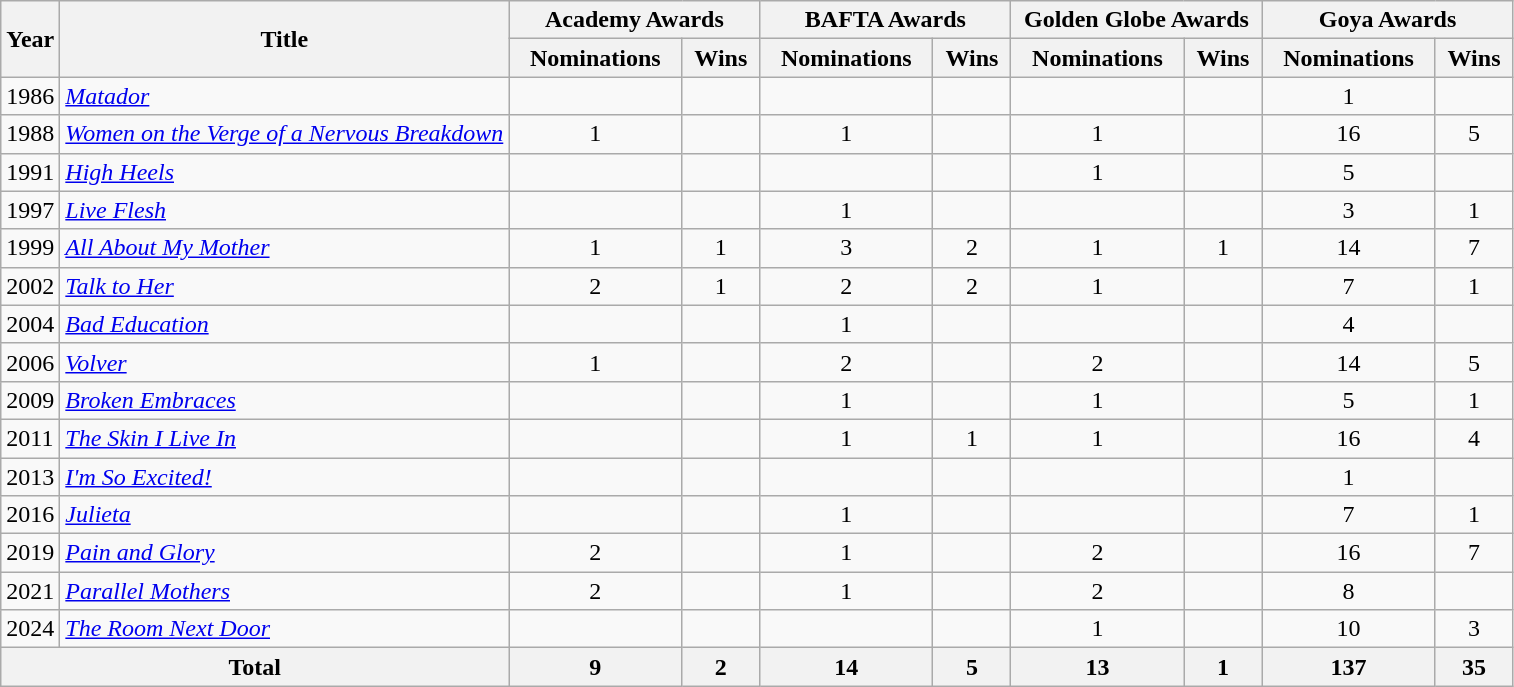<table class="wikitable">
<tr>
<th rowspan="2">Year</th>
<th rowspan="2">Title</th>
<th colspan="2" style="text-align:center;" width=160>Academy Awards</th>
<th colspan="2" style="text-align:center;" width=160>BAFTA Awards</th>
<th colspan="2" style="text-align:center;" width=160>Golden Globe Awards</th>
<th colspan="2" style="text-align:center;" width=160>Goya Awards</th>
</tr>
<tr>
<th>Nominations</th>
<th>Wins</th>
<th>Nominations</th>
<th>Wins</th>
<th>Nominations</th>
<th>Wins</th>
<th>Nominations</th>
<th>Wins</th>
</tr>
<tr>
<td>1986</td>
<td><em><a href='#'>Matador</a></em></td>
<td></td>
<td></td>
<td></td>
<td></td>
<td></td>
<td></td>
<td align=center>1</td>
<td></td>
</tr>
<tr>
<td>1988</td>
<td><em><a href='#'>Women on the Verge of a Nervous Breakdown</a></em></td>
<td align=center>1</td>
<td></td>
<td align=center>1</td>
<td></td>
<td align=center>1</td>
<td></td>
<td align=center>16</td>
<td align=center>5</td>
</tr>
<tr>
<td>1991</td>
<td><em><a href='#'>High Heels</a></em></td>
<td></td>
<td></td>
<td></td>
<td></td>
<td align=center>1</td>
<td></td>
<td align=center>5</td>
<td></td>
</tr>
<tr>
<td>1997</td>
<td><em><a href='#'>Live Flesh</a></em></td>
<td></td>
<td></td>
<td align=center>1</td>
<td></td>
<td></td>
<td></td>
<td align = "center">3</td>
<td align = "center">1</td>
</tr>
<tr>
<td>1999</td>
<td><em><a href='#'>All About My Mother</a></em></td>
<td align=center>1</td>
<td align=center>1</td>
<td align=center>3</td>
<td align=center>2</td>
<td align=center>1</td>
<td align=center>1</td>
<td align=center>14</td>
<td align=center>7</td>
</tr>
<tr>
<td>2002</td>
<td><em><a href='#'>Talk to Her</a></em></td>
<td align=center>2</td>
<td align=center>1</td>
<td align=center>2</td>
<td align=center>2</td>
<td align=center>1</td>
<td></td>
<td align=center>7</td>
<td align=center>1</td>
</tr>
<tr>
<td>2004</td>
<td><em><a href='#'>Bad Education</a></em></td>
<td></td>
<td></td>
<td align=center>1</td>
<td></td>
<td></td>
<td></td>
<td align=center>4</td>
<td></td>
</tr>
<tr>
<td>2006</td>
<td><em><a href='#'>Volver</a></em></td>
<td align=center>1</td>
<td></td>
<td align=center>2</td>
<td></td>
<td align=center>2</td>
<td></td>
<td align=center>14</td>
<td align=center>5</td>
</tr>
<tr>
<td>2009</td>
<td><em><a href='#'>Broken Embraces</a></em></td>
<td></td>
<td></td>
<td align=center>1</td>
<td></td>
<td align=center>1</td>
<td></td>
<td align=center>5</td>
<td align=center>1</td>
</tr>
<tr>
<td>2011</td>
<td><em><a href='#'>The Skin I Live In</a></em></td>
<td></td>
<td></td>
<td align=center>1</td>
<td align=center>1</td>
<td align=center>1</td>
<td></td>
<td align=center>16</td>
<td align=center>4</td>
</tr>
<tr>
<td>2013</td>
<td><em><a href='#'>I'm So Excited!</a></em></td>
<td></td>
<td></td>
<td></td>
<td></td>
<td></td>
<td></td>
<td align=center>1</td>
<td align=center></td>
</tr>
<tr>
<td>2016</td>
<td><em><a href='#'>Julieta</a></em></td>
<td></td>
<td></td>
<td align=center>1</td>
<td></td>
<td></td>
<td></td>
<td align=center>7</td>
<td align=center>1</td>
</tr>
<tr>
<td>2019</td>
<td><em><a href='#'>Pain and Glory</a></em></td>
<td align=center>2</td>
<td></td>
<td align=center>1</td>
<td></td>
<td align=center>2</td>
<td></td>
<td align=center>16</td>
<td align=center>7</td>
</tr>
<tr>
<td>2021</td>
<td><em><a href='#'>Parallel Mothers</a></em></td>
<td align=center>2</td>
<td></td>
<td align=center>1</td>
<td></td>
<td align=center>2</td>
<td></td>
<td align=center>8</td>
<td></td>
</tr>
<tr>
<td>2024</td>
<td><em><a href='#'>The Room Next Door</a></em></td>
<td align=center></td>
<td></td>
<td align=center></td>
<td></td>
<td align=center>1</td>
<td></td>
<td align=center>10</td>
<td align=center>3</td>
</tr>
<tr>
<th colspan="2">Total</th>
<th align=center>9</th>
<th align=center>2</th>
<th align=center>14</th>
<th align=center>5</th>
<th align=center>13</th>
<th align=center>1</th>
<th align=center>137</th>
<th align=center>35</th>
</tr>
</table>
